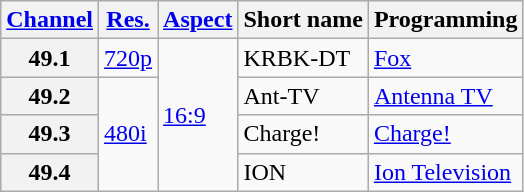<table class="wikitable">
<tr>
<th scope = "col"><a href='#'>Channel</a></th>
<th scope = "col"><a href='#'>Res.</a></th>
<th scope = "col"><a href='#'>Aspect</a></th>
<th scope = "col">Short name</th>
<th scope = "col">Programming</th>
</tr>
<tr>
<th scope = "row">49.1</th>
<td><a href='#'>720p</a></td>
<td rowspan="4"><a href='#'>16:9</a></td>
<td>KRBK-DT</td>
<td><a href='#'>Fox</a></td>
</tr>
<tr>
<th scope = "row">49.2</th>
<td rowspan="3"><a href='#'>480i</a></td>
<td>Ant-TV</td>
<td><a href='#'>Antenna TV</a></td>
</tr>
<tr>
<th scope = "row">49.3</th>
<td>Charge!</td>
<td><a href='#'>Charge!</a></td>
</tr>
<tr>
<th scope = "row">49.4</th>
<td>ION</td>
<td><a href='#'>Ion Television</a></td>
</tr>
</table>
